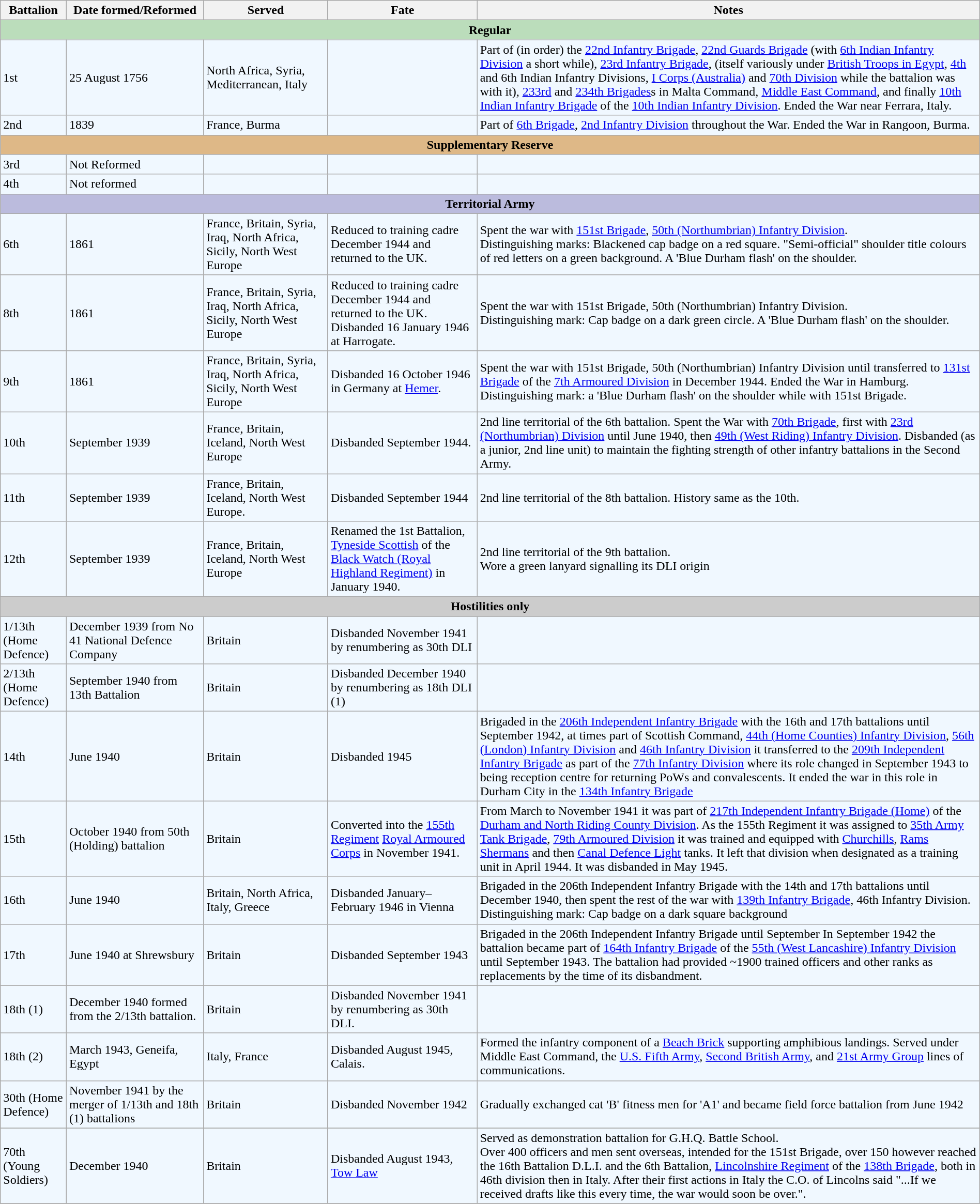<table class="wikitable" style="width:100%;">
<tr>
<th>Battalion</th>
<th>Date formed/Reformed</th>
<th>Served</th>
<th>Fate</th>
<th colspan="2">Notes</th>
</tr>
<tr>
<th colspan="6" style="background:#bdb;">Regular</th>
</tr>
<tr style="background:#f0f8ff;">
<td>1st</td>
<td>25 August 1756</td>
<td>North Africa, Syria, Mediterranean, Italy</td>
<td></td>
<td colspan="2">Part of (in order) the <a href='#'>22nd Infantry Brigade</a>, <a href='#'>22nd Guards Brigade</a> (with <a href='#'>6th Indian Infantry Division</a> a short while), <a href='#'>23rd Infantry Brigade</a>, (itself variously under <a href='#'>British Troops in Egypt</a>, <a href='#'>4th</a> and 6th Indian Infantry Divisions, <a href='#'>I Corps (Australia)</a> and <a href='#'>70th Division</a> while the battalion was with it), <a href='#'>233rd</a> and <a href='#'>234th Brigades</a>s in Malta Command, <a href='#'>Middle East Command</a>, and finally <a href='#'>10th Indian Infantry Brigade</a> of the <a href='#'>10th Indian Infantry Division</a>. Ended the War near Ferrara, Italy.</td>
</tr>
<tr style="background:#f0f8ff;">
<td>2nd</td>
<td>1839</td>
<td>France, Burma</td>
<td></td>
<td colspan="2">Part of <a href='#'>6th Brigade</a>, <a href='#'>2nd Infantry Division</a> throughout the War. Ended the War in Rangoon, Burma.</td>
</tr>
<tr>
<th colspan="6" style="background:#deb887;">Supplementary Reserve</th>
</tr>
<tr style="background:#f0f8ff;">
<td>3rd</td>
<td>Not Reformed</td>
<td></td>
<td></td>
<td colspan="2"></td>
</tr>
<tr style="background:#f0f8ff;">
<td>4th</td>
<td>Not reformed</td>
<td></td>
<td></td>
<td colspan="2"></td>
</tr>
<tr>
<th colspan="6" style="background:#bbd;">Territorial Army</th>
</tr>
<tr style="background:#f0f8ff;">
<td>6th</td>
<td>1861</td>
<td>France, Britain, Syria, Iraq, North Africa, Sicily, North West Europe</td>
<td>Reduced to training cadre December 1944 and returned to the UK.</td>
<td colspan="2">Spent the war with <a href='#'>151st Brigade</a>, <a href='#'>50th (Northumbrian) Infantry Division</a>.<br>Distinguishing marks: Blackened cap badge on a red square. "Semi-official" shoulder title colours of red letters on a green background.  A 'Blue Durham flash' on the shoulder.</td>
</tr>
<tr style="background:#f0f8ff;">
<td>8th</td>
<td>1861</td>
<td>France, Britain, Syria, Iraq, North Africa, Sicily, North West Europe</td>
<td>Reduced to training cadre December 1944 and returned to the UK. Disbanded 16 January 1946 at Harrogate.</td>
<td colspan="2">Spent the war with 151st Brigade, 50th (Northumbrian) Infantry Division.<br>Distinguishing mark: Cap badge on a dark green circle. A 'Blue Durham flash' on the shoulder.</td>
</tr>
<tr style="background:#f0f8ff;">
<td>9th</td>
<td>1861</td>
<td>France, Britain, Syria, Iraq, North Africa, Sicily, North West Europe</td>
<td>Disbanded 16 October 1946 in Germany at <a href='#'>Hemer</a>.</td>
<td colspan="2">Spent the war with 151st Brigade, 50th (Northumbrian) Infantry Division until transferred to <a href='#'>131st Brigade</a> of the <a href='#'>7th Armoured Division</a> in December 1944. Ended the War in Hamburg.<br>Distinguishing mark: a 'Blue Durham flash' on the shoulder while with 151st Brigade.</td>
</tr>
<tr style="background:#f0f8ff;">
<td>10th</td>
<td>September 1939</td>
<td>France, Britain, Iceland, North West Europe</td>
<td>Disbanded September 1944.</td>
<td colspan="2">2nd line territorial of the 6th battalion. Spent the War with <a href='#'>70th Brigade</a>, first with <a href='#'>23rd (Northumbrian) Division</a> until June 1940, then <a href='#'>49th (West Riding) Infantry Division</a>. Disbanded (as a junior, 2nd line unit) to maintain the fighting strength of other infantry battalions in the Second Army.</td>
</tr>
<tr style="background:#f0f8ff;">
<td>11th </td>
<td>September 1939</td>
<td>France, Britain, Iceland, North West Europe.</td>
<td>Disbanded September 1944</td>
<td colspan="2">2nd line territorial of the 8th battalion. History same as the 10th.</td>
</tr>
<tr style="background:#f0f8ff;">
<td>12th</td>
<td>September 1939</td>
<td>France, Britain, Iceland, North West Europe</td>
<td>Renamed the 1st Battalion, <a href='#'>Tyneside Scottish</a> of the <a href='#'>Black Watch (Royal Highland Regiment)</a> in January 1940.</td>
<td colspan="2">2nd line territorial of the 9th battalion.<br>Wore a green lanyard signalling its DLI origin</td>
</tr>
<tr>
<th colspan="6" style="background:#ccc;">Hostilities only</th>
</tr>
<tr style="background:#f0f8ff;">
<td>1/13th (Home Defence)</td>
<td>December 1939 from No 41 National Defence Company</td>
<td>Britain</td>
<td>Disbanded November 1941 by renumbering as 30th DLI</td>
<td colspan="2"></td>
</tr>
<tr style="background:#f0f8ff;">
<td>2/13th (Home Defence)</td>
<td>September 1940 from 13th Battalion</td>
<td>Britain</td>
<td>Disbanded December 1940 by renumbering as 18th DLI (1)</td>
<td colspan="2"></td>
</tr>
<tr style="background:#f0f8ff;">
<td>14th</td>
<td>June 1940</td>
<td>Britain</td>
<td>Disbanded 1945</td>
<td colspan="2">Brigaded in the <a href='#'>206th Independent Infantry Brigade</a> with the 16th and 17th battalions until September 1942, at times part of Scottish Command, <a href='#'>44th (Home Counties) Infantry Division</a>, <a href='#'>56th (London) Infantry Division</a> and <a href='#'>46th Infantry Division</a> it transferred to the <a href='#'>209th Independent Infantry Brigade</a> as part of the <a href='#'>77th Infantry Division</a> where its role changed in September 1943 to being reception centre for returning PoWs and convalescents. It ended the war in this role in Durham City in the <a href='#'>134th Infantry Brigade</a></td>
</tr>
<tr style="background:#f0f8ff;">
<td>15th</td>
<td>October 1940 from 50th (Holding) battalion</td>
<td>Britain</td>
<td>Converted into the <a href='#'>155th Regiment</a> <a href='#'>Royal Armoured Corps</a> in November 1941.</td>
<td colspan="2">From March to November 1941 it was part of <a href='#'>217th Independent Infantry Brigade (Home)</a> of the <a href='#'>Durham and North Riding County Division</a>. As the 155th Regiment it was assigned to <a href='#'>35th Army Tank Brigade</a>, <a href='#'>79th Armoured Division</a> it was trained and equipped with <a href='#'>Churchills</a>, <a href='#'>Rams</a> <a href='#'>Shermans</a> and then <a href='#'>Canal Defence Light</a> tanks. It left that division when designated as a training unit in April 1944. It was disbanded in May 1945.</td>
</tr>
<tr style="background:#f0f8ff;">
<td>16th</td>
<td>June 1940</td>
<td>Britain, North Africa, Italy, Greece</td>
<td>Disbanded January–February 1946 in Vienna</td>
<td colspan="2">Brigaded in the 206th Independent Infantry Brigade with the 14th and 17th battalions until December 1940, then spent the rest of the war with <a href='#'>139th Infantry Brigade</a>, 46th Infantry Division.<br>Distinguishing mark: Cap badge on a dark square background</td>
</tr>
<tr style="background:#f0f8ff;">
<td>17th</td>
<td>June 1940 at Shrewsbury</td>
<td>Britain</td>
<td>Disbanded September 1943</td>
<td colspan="2">Brigaded in the 206th Independent Infantry Brigade until September In September 1942 the battalion became part of <a href='#'>164th Infantry Brigade</a> of the <a href='#'>55th (West Lancashire) Infantry Division</a> until September 1943. The battalion had provided ~1900 trained officers and other ranks as replacements by the time of its disbandment.</td>
</tr>
<tr style="background:#f0f8ff;">
<td>18th (1)</td>
<td>December 1940 formed from the 2/13th battalion.</td>
<td>Britain</td>
<td>Disbanded November 1941 by renumbering as 30th DLI.</td>
<td colspan="2"></td>
</tr>
<tr style="background:#f0f8ff;">
<td>18th (2)</td>
<td>March 1943, Geneifa, Egypt</td>
<td>Italy, France</td>
<td>Disbanded August 1945, Calais.</td>
<td colspan="2">Formed the infantry component of a <a href='#'>Beach Brick</a> supporting amphibious landings. Served under Middle East Command, the <a href='#'>U.S. Fifth Army</a>, <a href='#'>Second British Army</a>, and <a href='#'>21st Army Group</a> lines of communications.</td>
</tr>
<tr style="background:#f0f8ff;">
<td>30th (Home Defence)</td>
<td>November 1941 by the merger of 1/13th and 18th (1) battalions</td>
<td>Britain</td>
<td>Disbanded November 1942</td>
<td colspan="2">Gradually exchanged cat 'B' fitness men for 'A1' and became field force battalion from June 1942</td>
</tr>
<tr>
</tr>
<tr style="background:#f0f8ff;">
<td>70th (Young Soldiers)</td>
<td>December 1940</td>
<td>Britain</td>
<td>Disbanded August 1943, <a href='#'>Tow Law</a></td>
<td colspan="2">Served as demonstration battalion for G.H.Q. Battle School.<br>Over 400 officers and men sent overseas, intended for the 151st Brigade, over 150 however reached the 16th Battalion D.L.I. and the 6th Battalion, <a href='#'>Lincolnshire Regiment</a> of the <a href='#'>138th Brigade</a>, both in 46th division then in Italy. After their first actions in Italy the C.O. of Lincolns said "...If we received drafts like this every time, the war would soon be over.".</td>
</tr>
<tr>
</tr>
</table>
